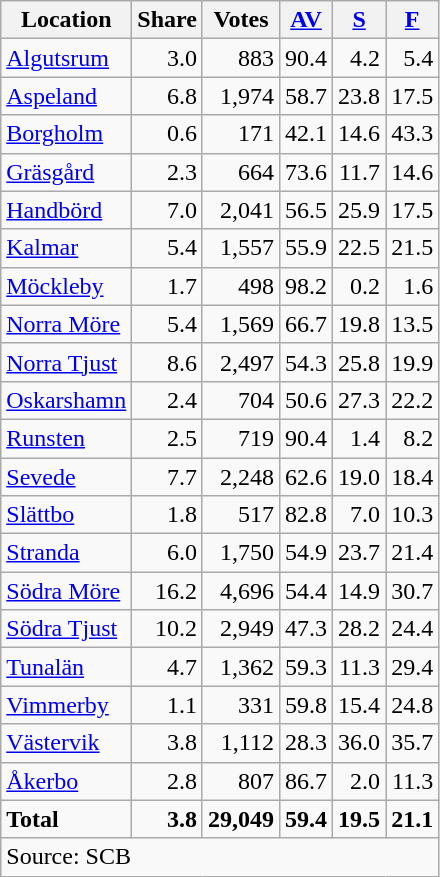<table class="wikitable sortable" style=text-align:right>
<tr>
<th>Location</th>
<th>Share</th>
<th>Votes</th>
<th><a href='#'>AV</a></th>
<th><a href='#'>S</a></th>
<th><a href='#'>F</a></th>
</tr>
<tr>
<td align=left><a href='#'>Algutsrum</a></td>
<td>3.0</td>
<td>883</td>
<td>90.4</td>
<td>4.2</td>
<td>5.4</td>
</tr>
<tr>
<td align=left><a href='#'>Aspeland</a></td>
<td>6.8</td>
<td>1,974</td>
<td>58.7</td>
<td>23.8</td>
<td>17.5</td>
</tr>
<tr>
<td align=left><a href='#'>Borgholm</a></td>
<td>0.6</td>
<td>171</td>
<td>42.1</td>
<td>14.6</td>
<td>43.3</td>
</tr>
<tr>
<td align=left><a href='#'>Gräsgård</a></td>
<td>2.3</td>
<td>664</td>
<td>73.6</td>
<td>11.7</td>
<td>14.6</td>
</tr>
<tr>
<td align=left><a href='#'>Handbörd</a></td>
<td>7.0</td>
<td>2,041</td>
<td>56.5</td>
<td>25.9</td>
<td>17.5</td>
</tr>
<tr>
<td align=left><a href='#'>Kalmar</a></td>
<td>5.4</td>
<td>1,557</td>
<td>55.9</td>
<td>22.5</td>
<td>21.5</td>
</tr>
<tr>
<td align=left><a href='#'>Möckleby</a></td>
<td>1.7</td>
<td>498</td>
<td>98.2</td>
<td>0.2</td>
<td>1.6</td>
</tr>
<tr>
<td align=left><a href='#'>Norra Möre</a></td>
<td>5.4</td>
<td>1,569</td>
<td>66.7</td>
<td>19.8</td>
<td>13.5</td>
</tr>
<tr>
<td align=left><a href='#'>Norra Tjust</a></td>
<td>8.6</td>
<td>2,497</td>
<td>54.3</td>
<td>25.8</td>
<td>19.9</td>
</tr>
<tr>
<td align=left><a href='#'>Oskarshamn</a></td>
<td>2.4</td>
<td>704</td>
<td>50.6</td>
<td>27.3</td>
<td>22.2</td>
</tr>
<tr>
<td align=left><a href='#'>Runsten</a></td>
<td>2.5</td>
<td>719</td>
<td>90.4</td>
<td>1.4</td>
<td>8.2</td>
</tr>
<tr>
<td align=left><a href='#'>Sevede</a></td>
<td>7.7</td>
<td>2,248</td>
<td>62.6</td>
<td>19.0</td>
<td>18.4</td>
</tr>
<tr>
<td align=left><a href='#'>Slättbo</a></td>
<td>1.8</td>
<td>517</td>
<td>82.8</td>
<td>7.0</td>
<td>10.3</td>
</tr>
<tr>
<td align=left><a href='#'>Stranda</a></td>
<td>6.0</td>
<td>1,750</td>
<td>54.9</td>
<td>23.7</td>
<td>21.4</td>
</tr>
<tr>
<td align=left><a href='#'>Södra Möre</a></td>
<td>16.2</td>
<td>4,696</td>
<td>54.4</td>
<td>14.9</td>
<td>30.7</td>
</tr>
<tr>
<td align=left><a href='#'>Södra Tjust</a></td>
<td>10.2</td>
<td>2,949</td>
<td>47.3</td>
<td>28.2</td>
<td>24.4</td>
</tr>
<tr>
<td align=left><a href='#'>Tunalän</a></td>
<td>4.7</td>
<td>1,362</td>
<td>59.3</td>
<td>11.3</td>
<td>29.4</td>
</tr>
<tr>
<td align=left><a href='#'>Vimmerby</a></td>
<td>1.1</td>
<td>331</td>
<td>59.8</td>
<td>15.4</td>
<td>24.8</td>
</tr>
<tr>
<td align=left><a href='#'>Västervik</a></td>
<td>3.8</td>
<td>1,112</td>
<td>28.3</td>
<td>36.0</td>
<td>35.7</td>
</tr>
<tr>
<td align=left><a href='#'>Åkerbo</a></td>
<td>2.8</td>
<td>807</td>
<td>86.7</td>
<td>2.0</td>
<td>11.3</td>
</tr>
<tr>
<td align=left><strong>Total</strong></td>
<td><strong>3.8</strong></td>
<td><strong>29,049</strong></td>
<td><strong>59.4</strong></td>
<td><strong>19.5</strong></td>
<td><strong>21.1</strong></td>
</tr>
<tr>
<td align=left colspan=6>Source: SCB </td>
</tr>
</table>
